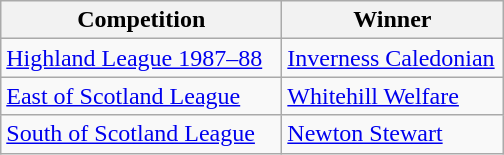<table class="wikitable">
<tr>
<th width=180>Competition</th>
<th width=140>Winner</th>
</tr>
<tr>
<td><a href='#'>Highland League 1987–88</a></td>
<td><a href='#'>Inverness Caledonian</a></td>
</tr>
<tr>
<td><a href='#'>East of Scotland League</a></td>
<td><a href='#'>Whitehill Welfare</a></td>
</tr>
<tr>
<td><a href='#'>South of Scotland League</a></td>
<td><a href='#'>Newton Stewart</a></td>
</tr>
</table>
